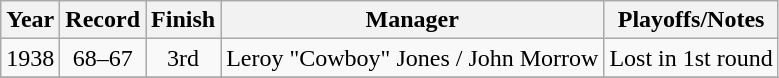<table class="wikitable" style="text-align:center">
<tr>
<th>Year</th>
<th>Record</th>
<th>Finish</th>
<th>Manager</th>
<th>Playoffs/Notes</th>
</tr>
<tr>
<td>1938</td>
<td>68–67</td>
<td>3rd</td>
<td>Leroy "Cowboy" Jones / John Morrow</td>
<td>Lost in 1st round</td>
</tr>
<tr>
</tr>
</table>
